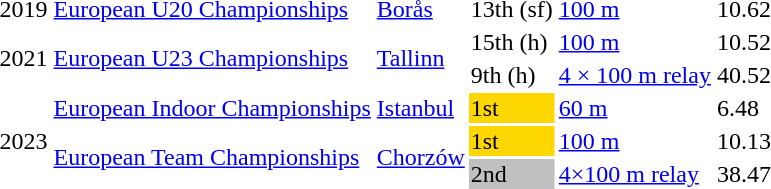<table>
<tr>
<td>2019</td>
<td><a href='#'>European U20 Championships</a></td>
<td> <a href='#'>Borås</a></td>
<td>13th (sf)</td>
<td><a href='#'>100 m</a></td>
<td>10.62</td>
</tr>
<tr>
<td rowspan=2>2021</td>
<td rowspan=2><a href='#'>European U23 Championships</a></td>
<td rowspan=2> <a href='#'>Tallinn</a></td>
<td>15th (h)</td>
<td><a href='#'>100 m</a></td>
<td>10.52</td>
</tr>
<tr>
<td>9th (h)</td>
<td><a href='#'>4 × 100 m relay</a></td>
<td>40.52</td>
</tr>
<tr>
<td rowspan=3>2023</td>
<td><a href='#'>European Indoor Championships</a></td>
<td> <a href='#'>Istanbul</a></td>
<td bgcolor=gold>1st</td>
<td><a href='#'>60 m</a></td>
<td>6.48 </td>
</tr>
<tr>
<td rowspan=2><a href='#'>European Team Championships</a></td>
<td rowspan=2> <a href='#'>Chorzów</a></td>
<td bgcolor=gold>1st</td>
<td><a href='#'>100 m</a></td>
<td>10.13 </td>
</tr>
<tr>
<td bgcolor=silver>2nd</td>
<td><a href='#'>4×100 m relay</a></td>
<td>38.47</td>
</tr>
</table>
